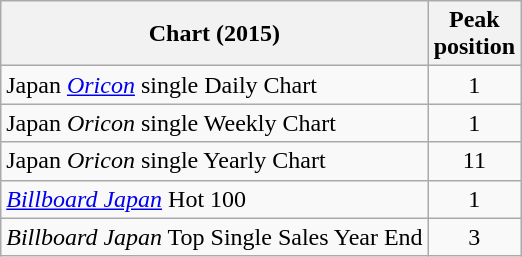<table class="wikitable sortable">
<tr>
<th>Chart (2015)</th>
<th>Peak<br>position</th>
</tr>
<tr>
<td>Japan <em><a href='#'>Oricon</a></em> single Daily Chart</td>
<td align="center">1</td>
</tr>
<tr>
<td>Japan <em>Oricon</em> single Weekly Chart</td>
<td align="center">1</td>
</tr>
<tr>
<td>Japan <em>Oricon</em> single Yearly Chart</td>
<td align="center">11</td>
</tr>
<tr>
<td><em><a href='#'>Billboard Japan</a></em> Hot 100</td>
<td align="center">1</td>
</tr>
<tr>
<td><em>Billboard Japan</em> Top Single Sales Year End</td>
<td align="center">3</td>
</tr>
</table>
